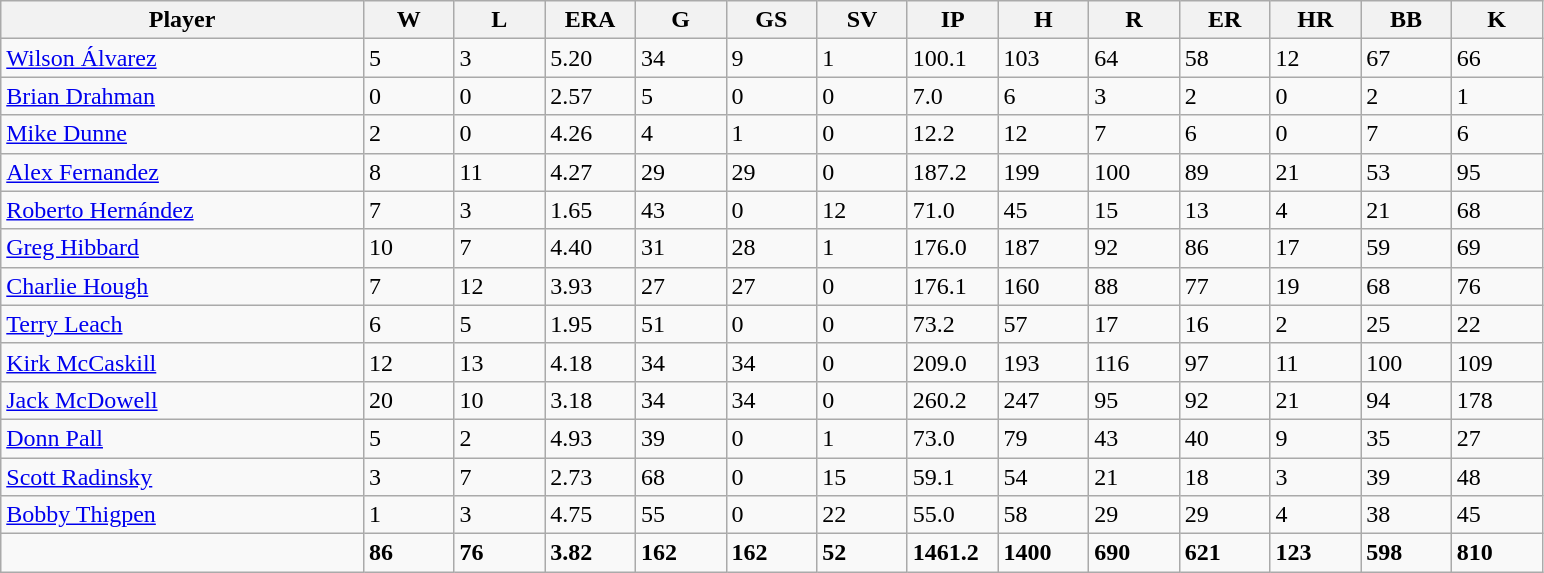<table class="wikitable sortable">
<tr>
<th bgcolor="#DDDDFF" width="20%">Player</th>
<th bgcolor="#DDDDFF" width="5%">W</th>
<th bgcolor="#DDDDFF" width="5%">L</th>
<th bgcolor="#DDDDFF" width="5%">ERA</th>
<th bgcolor="#DDDDFF" width="5%">G</th>
<th bgcolor="#DDDDFF" width="5%">GS</th>
<th bgcolor="#DDDDFF" width="5%">SV</th>
<th bgcolor="#DDDDFF" width="5%">IP</th>
<th bgcolor="#DDDDFF" width="5%">H</th>
<th bgcolor="#DDDDFF" width="5%">R</th>
<th bgcolor="#DDDDFF" width="5%">ER</th>
<th bgcolor="#DDDDFF" width="5%">HR</th>
<th bgcolor="#DDDDFF" width="5%">BB</th>
<th bgcolor="#DDDDFF" width="5%">K</th>
</tr>
<tr>
<td><a href='#'>Wilson Álvarez</a></td>
<td>5</td>
<td>3</td>
<td>5.20</td>
<td>34</td>
<td>9</td>
<td>1</td>
<td>100.1</td>
<td>103</td>
<td>64</td>
<td>58</td>
<td>12</td>
<td>67</td>
<td>66</td>
</tr>
<tr>
<td><a href='#'>Brian Drahman</a></td>
<td>0</td>
<td>0</td>
<td>2.57</td>
<td>5</td>
<td>0</td>
<td>0</td>
<td>7.0</td>
<td>6</td>
<td>3</td>
<td>2</td>
<td>0</td>
<td>2</td>
<td>1</td>
</tr>
<tr>
<td><a href='#'>Mike Dunne</a></td>
<td>2</td>
<td>0</td>
<td>4.26</td>
<td>4</td>
<td>1</td>
<td>0</td>
<td>12.2</td>
<td>12</td>
<td>7</td>
<td>6</td>
<td>0</td>
<td>7</td>
<td>6</td>
</tr>
<tr>
<td><a href='#'>Alex Fernandez</a></td>
<td>8</td>
<td>11</td>
<td>4.27</td>
<td>29</td>
<td>29</td>
<td>0</td>
<td>187.2</td>
<td>199</td>
<td>100</td>
<td>89</td>
<td>21</td>
<td>53</td>
<td>95</td>
</tr>
<tr>
<td><a href='#'>Roberto Hernández</a></td>
<td>7</td>
<td>3</td>
<td>1.65</td>
<td>43</td>
<td>0</td>
<td>12</td>
<td>71.0</td>
<td>45</td>
<td>15</td>
<td>13</td>
<td>4</td>
<td>21</td>
<td>68</td>
</tr>
<tr>
<td><a href='#'>Greg Hibbard</a></td>
<td>10</td>
<td>7</td>
<td>4.40</td>
<td>31</td>
<td>28</td>
<td>1</td>
<td>176.0</td>
<td>187</td>
<td>92</td>
<td>86</td>
<td>17</td>
<td>59</td>
<td>69</td>
</tr>
<tr>
<td><a href='#'>Charlie Hough</a></td>
<td>7</td>
<td>12</td>
<td>3.93</td>
<td>27</td>
<td>27</td>
<td>0</td>
<td>176.1</td>
<td>160</td>
<td>88</td>
<td>77</td>
<td>19</td>
<td>68</td>
<td>76</td>
</tr>
<tr>
<td><a href='#'>Terry Leach</a></td>
<td>6</td>
<td>5</td>
<td>1.95</td>
<td>51</td>
<td>0</td>
<td>0</td>
<td>73.2</td>
<td>57</td>
<td>17</td>
<td>16</td>
<td>2</td>
<td>25</td>
<td>22</td>
</tr>
<tr>
<td><a href='#'>Kirk McCaskill</a></td>
<td>12</td>
<td>13</td>
<td>4.18</td>
<td>34</td>
<td>34</td>
<td>0</td>
<td>209.0</td>
<td>193</td>
<td>116</td>
<td>97</td>
<td>11</td>
<td>100</td>
<td>109</td>
</tr>
<tr>
<td><a href='#'>Jack McDowell</a></td>
<td>20</td>
<td>10</td>
<td>3.18</td>
<td>34</td>
<td>34</td>
<td>0</td>
<td>260.2</td>
<td>247</td>
<td>95</td>
<td>92</td>
<td>21</td>
<td>94</td>
<td>178</td>
</tr>
<tr>
<td><a href='#'>Donn Pall</a></td>
<td>5</td>
<td>2</td>
<td>4.93</td>
<td>39</td>
<td>0</td>
<td>1</td>
<td>73.0</td>
<td>79</td>
<td>43</td>
<td>40</td>
<td>9</td>
<td>35</td>
<td>27</td>
</tr>
<tr>
<td><a href='#'>Scott Radinsky</a></td>
<td>3</td>
<td>7</td>
<td>2.73</td>
<td>68</td>
<td>0</td>
<td>15</td>
<td>59.1</td>
<td>54</td>
<td>21</td>
<td>18</td>
<td>3</td>
<td>39</td>
<td>48</td>
</tr>
<tr>
<td><a href='#'>Bobby Thigpen</a></td>
<td>1</td>
<td>3</td>
<td>4.75</td>
<td>55</td>
<td>0</td>
<td>22</td>
<td>55.0</td>
<td>58</td>
<td>29</td>
<td>29</td>
<td>4</td>
<td>38</td>
<td>45</td>
</tr>
<tr class="sortbottom">
<td></td>
<td><strong>86</strong></td>
<td><strong>76</strong></td>
<td><strong>3.82</strong></td>
<td><strong>162</strong></td>
<td><strong>162</strong></td>
<td><strong>52</strong></td>
<td><strong>1461.2</strong></td>
<td><strong>1400</strong></td>
<td><strong>690</strong></td>
<td><strong>621</strong></td>
<td><strong>123</strong></td>
<td><strong>598</strong></td>
<td><strong>810</strong></td>
</tr>
</table>
